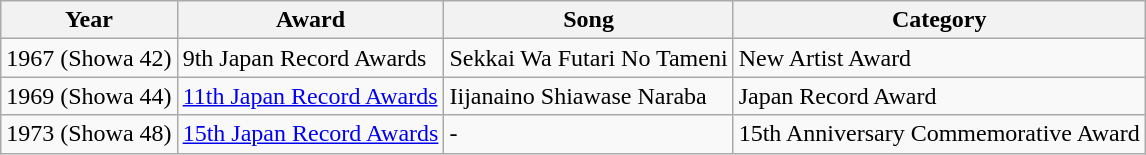<table class="wikitable">
<tr>
<th>Year</th>
<th>Award</th>
<th>Song</th>
<th>Category</th>
</tr>
<tr>
<td>1967 (Showa 42)</td>
<td>9th Japan Record Awards</td>
<td>Sekkai Wa Futari No Tameni</td>
<td>New Artist Award</td>
</tr>
<tr>
<td>1969 (Showa 44)</td>
<td><a href='#'>11th Japan Record Awards</a></td>
<td>Iijanaino Shiawase Naraba</td>
<td>Japan Record Award</td>
</tr>
<tr>
<td>1973 (Showa 48)</td>
<td><a href='#'>15th Japan Record Awards</a></td>
<td>-</td>
<td>15th Anniversary Commemorative Award</td>
</tr>
</table>
